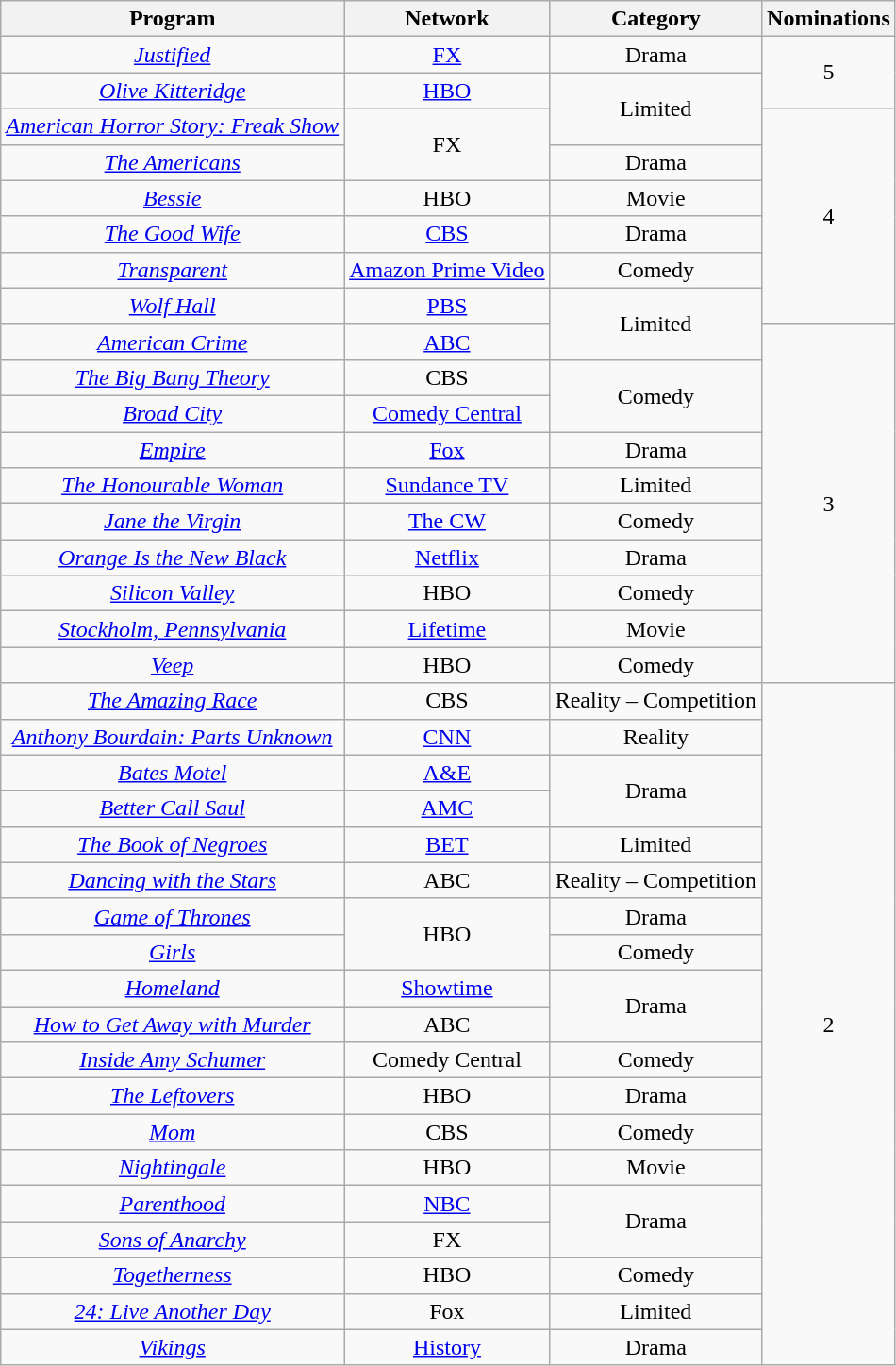<table class="wikitable sortable" rowspan="2" style="text-align:center;" background: #f6e39c;>
<tr>
<th scope="col" style="text-align:center;">Program</th>
<th scope="col" style="text-align:center;">Network</th>
<th scope="col" style="text-align:center;">Category</th>
<th scope="col" style="width:55px;">Nominations</th>
</tr>
<tr>
<td><em><a href='#'>Justified</a></em></td>
<td><a href='#'>FX</a></td>
<td>Drama</td>
<td rowspan="2" style="text-align:center">5</td>
</tr>
<tr>
<td><em><a href='#'>Olive Kitteridge</a></em></td>
<td><a href='#'>HBO</a></td>
<td rowspan="2">Limited</td>
</tr>
<tr>
<td><em><a href='#'>American Horror Story: Freak Show</a></em></td>
<td rowspan="2">FX</td>
<td rowspan="6" style="text-align:center">4</td>
</tr>
<tr>
<td><em><a href='#'>The Americans</a></em></td>
<td>Drama</td>
</tr>
<tr>
<td><em><a href='#'>Bessie</a></em></td>
<td>HBO</td>
<td>Movie</td>
</tr>
<tr>
<td><em><a href='#'>The Good Wife</a></em></td>
<td><a href='#'>CBS</a></td>
<td>Drama</td>
</tr>
<tr>
<td><em><a href='#'>Transparent</a></em></td>
<td><a href='#'>Amazon Prime Video</a></td>
<td>Comedy</td>
</tr>
<tr>
<td><em><a href='#'>Wolf Hall</a></em></td>
<td><a href='#'>PBS</a></td>
<td rowspan="2">Limited</td>
</tr>
<tr>
<td><em><a href='#'>American Crime</a></em></td>
<td><a href='#'>ABC</a></td>
<td rowspan="10" style="text-align:center">3</td>
</tr>
<tr>
<td><em><a href='#'>The Big Bang Theory</a></em></td>
<td>CBS</td>
<td rowspan="2">Comedy</td>
</tr>
<tr>
<td><em><a href='#'>Broad City</a></em></td>
<td><a href='#'>Comedy Central</a></td>
</tr>
<tr>
<td><em><a href='#'>Empire</a></em></td>
<td><a href='#'>Fox</a></td>
<td>Drama</td>
</tr>
<tr>
<td><em><a href='#'>The Honourable Woman</a></em></td>
<td><a href='#'>Sundance TV</a></td>
<td>Limited</td>
</tr>
<tr>
<td><em><a href='#'>Jane the Virgin</a></em></td>
<td><a href='#'>The CW</a></td>
<td>Comedy</td>
</tr>
<tr>
<td><em><a href='#'>Orange Is the New Black</a></em></td>
<td><a href='#'>Netflix</a></td>
<td>Drama</td>
</tr>
<tr>
<td><em><a href='#'>Silicon Valley</a></em></td>
<td>HBO</td>
<td>Comedy</td>
</tr>
<tr>
<td><em><a href='#'>Stockholm, Pennsylvania</a></em></td>
<td><a href='#'>Lifetime</a></td>
<td>Movie</td>
</tr>
<tr>
<td><em><a href='#'>Veep</a></em></td>
<td>HBO</td>
<td>Comedy</td>
</tr>
<tr>
<td><em><a href='#'>The Amazing Race</a></em></td>
<td>CBS</td>
<td>Reality – Competition</td>
<td rowspan="19" style="text-align:center">2</td>
</tr>
<tr>
<td><em><a href='#'>Anthony Bourdain: Parts Unknown</a></em></td>
<td><a href='#'>CNN</a></td>
<td>Reality</td>
</tr>
<tr>
<td><em><a href='#'>Bates Motel</a></em></td>
<td><a href='#'>A&E</a></td>
<td rowspan="2">Drama</td>
</tr>
<tr>
<td><em><a href='#'>Better Call Saul</a></em></td>
<td><a href='#'>AMC</a></td>
</tr>
<tr>
<td><em><a href='#'>The Book of Negroes</a></em></td>
<td><a href='#'>BET</a></td>
<td>Limited</td>
</tr>
<tr>
<td><em><a href='#'>Dancing with the Stars</a></em></td>
<td>ABC</td>
<td>Reality – Competition</td>
</tr>
<tr>
<td><em><a href='#'>Game of Thrones</a></em></td>
<td rowspan="2">HBO</td>
<td>Drama</td>
</tr>
<tr>
<td><em><a href='#'>Girls</a></em></td>
<td>Comedy</td>
</tr>
<tr>
<td><em><a href='#'>Homeland</a></em></td>
<td><a href='#'>Showtime</a></td>
<td rowspan="2">Drama</td>
</tr>
<tr>
<td><em><a href='#'>How to Get Away with Murder</a></em></td>
<td>ABC</td>
</tr>
<tr>
<td><em><a href='#'>Inside Amy Schumer</a></em></td>
<td>Comedy Central</td>
<td>Comedy</td>
</tr>
<tr>
<td><em><a href='#'>The Leftovers</a></em></td>
<td>HBO</td>
<td>Drama</td>
</tr>
<tr>
<td><em><a href='#'>Mom</a></em></td>
<td>CBS</td>
<td>Comedy</td>
</tr>
<tr>
<td><em><a href='#'>Nightingale</a></em></td>
<td>HBO</td>
<td>Movie</td>
</tr>
<tr>
<td><em><a href='#'>Parenthood</a></em></td>
<td><a href='#'>NBC</a></td>
<td rowspan="2">Drama</td>
</tr>
<tr>
<td><em><a href='#'>Sons of Anarchy</a></em></td>
<td>FX</td>
</tr>
<tr>
<td><em><a href='#'>Togetherness</a></em></td>
<td>HBO</td>
<td>Comedy</td>
</tr>
<tr>
<td><em><a href='#'>24: Live Another Day</a></em></td>
<td>Fox</td>
<td>Limited</td>
</tr>
<tr>
<td><em><a href='#'>Vikings</a></em></td>
<td><a href='#'>History</a></td>
<td>Drama</td>
</tr>
</table>
